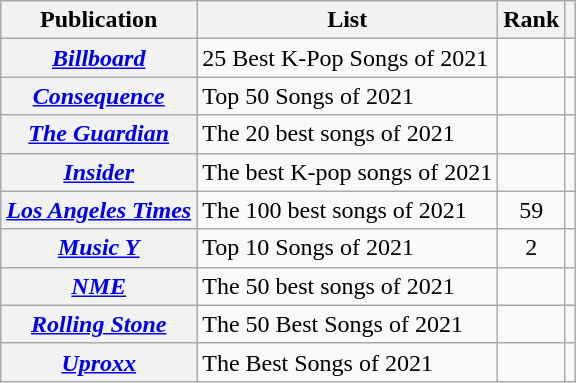<table class="wikitable plainrowheaders sortable">
<tr>
<th scope="col">Publication</th>
<th scope="col">List</th>
<th scope="col">Rank</th>
<th scope="col" class="unsortable"></th>
</tr>
<tr>
<th scope="row"><em><a href='#'>Billboard</a></em></th>
<td>25 Best K-Pop Songs of 2021</td>
<td></td>
<td style="text-align:center;"></td>
</tr>
<tr>
<th scope="row"><em><a href='#'>Consequence</a></em></th>
<td>Top 50 Songs of 2021</td>
<td></td>
<td style="text-align:center;"></td>
</tr>
<tr>
<th scope="row"><em><a href='#'>The Guardian</a></em></th>
<td>The 20 best songs of 2021</td>
<td></td>
<td style="text-align:center;"></td>
</tr>
<tr>
<th scope="row"><em><a href='#'>Insider</a></em></th>
<td>The best K-pop songs of 2021</td>
<td></td>
<td style="text-align:center;"></td>
</tr>
<tr>
<th scope="row"><em><a href='#'>Los Angeles Times</a></em></th>
<td>The 100 best songs of 2021</td>
<td align="center">59</td>
<td align="center"></td>
</tr>
<tr>
<th scope="row"><em><a href='#'>Music Y</a></em></th>
<td>Top 10 Songs of 2021</td>
<td style="text-align:center">2</td>
<td style="text-align:center"></td>
</tr>
<tr>
<th scope="row"><em><a href='#'>NME</a></em></th>
<td>The 50 best songs of 2021</td>
<td></td>
<td style="text-align:center;"></td>
</tr>
<tr>
<th scope="row"><em><a href='#'>Rolling Stone</a></em></th>
<td>The 50 Best Songs of 2021</td>
<td></td>
<td style="text-align:center;"></td>
</tr>
<tr>
<th scope="row"><em><a href='#'>Uproxx</a></em></th>
<td>The Best Songs of 2021</td>
<td></td>
<td style="text-align:center;"></td>
</tr>
</table>
